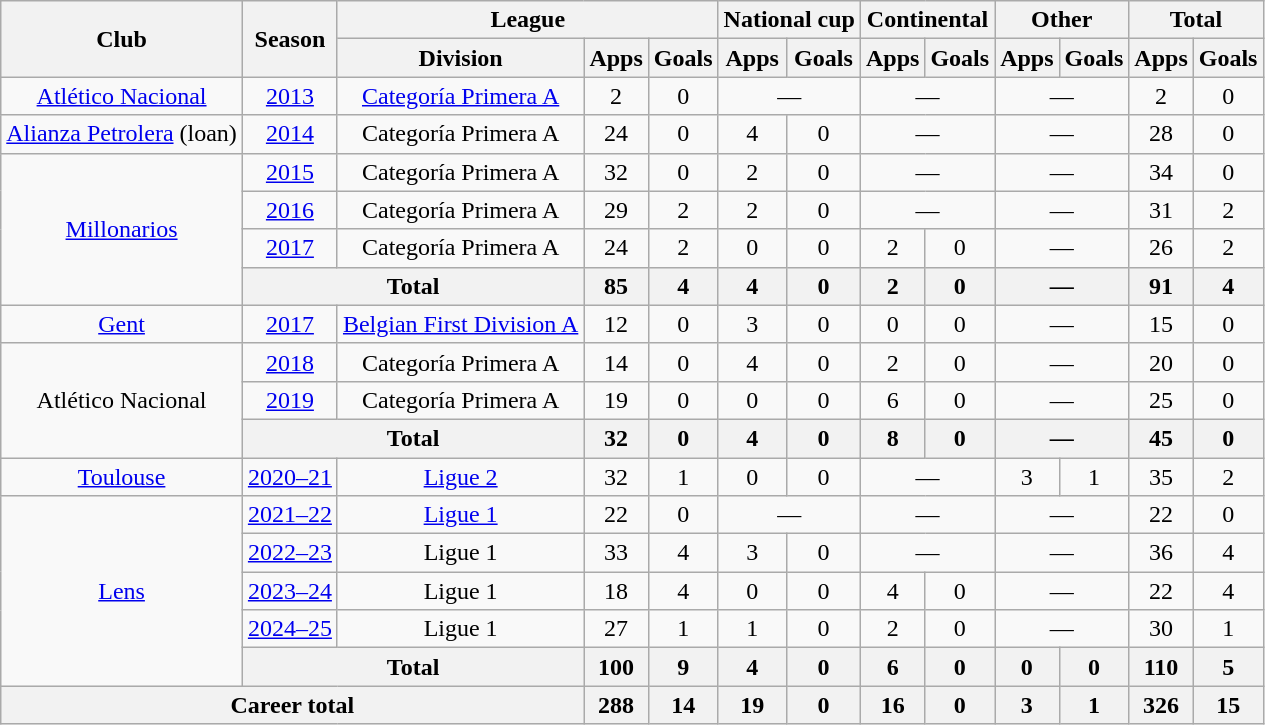<table class="wikitable" style="text-align:center">
<tr>
<th rowspan="2">Club</th>
<th rowspan="2">Season</th>
<th colspan="3">League</th>
<th colspan="2">National cup</th>
<th colspan="2">Continental</th>
<th colspan="2">Other</th>
<th colspan="2">Total</th>
</tr>
<tr>
<th>Division</th>
<th>Apps</th>
<th>Goals</th>
<th>Apps</th>
<th>Goals</th>
<th>Apps</th>
<th>Goals</th>
<th>Apps</th>
<th>Goals</th>
<th>Apps</th>
<th>Goals</th>
</tr>
<tr>
<td><a href='#'>Atlético Nacional</a></td>
<td><a href='#'>2013</a></td>
<td><a href='#'>Categoría Primera A</a></td>
<td>2</td>
<td>0</td>
<td colspan="2">—</td>
<td colspan="2">—</td>
<td colspan="2">—</td>
<td>2</td>
<td>0</td>
</tr>
<tr>
<td><a href='#'>Alianza Petrolera</a> (loan)</td>
<td><a href='#'>2014</a></td>
<td>Categoría Primera A</td>
<td>24</td>
<td>0</td>
<td>4</td>
<td>0</td>
<td colspan="2">—</td>
<td colspan="2">—</td>
<td>28</td>
<td>0</td>
</tr>
<tr>
<td rowspan="4"><a href='#'>Millonarios</a></td>
<td><a href='#'>2015</a></td>
<td>Categoría Primera A</td>
<td>32</td>
<td>0</td>
<td>2</td>
<td>0</td>
<td colspan="2">—</td>
<td colspan="2">—</td>
<td>34</td>
<td>0</td>
</tr>
<tr>
<td><a href='#'>2016</a></td>
<td>Categoría Primera A</td>
<td>29</td>
<td>2</td>
<td>2</td>
<td>0</td>
<td colspan="2">—</td>
<td colspan="2">—</td>
<td>31</td>
<td>2</td>
</tr>
<tr>
<td><a href='#'>2017</a></td>
<td>Categoría Primera A</td>
<td>24</td>
<td>2</td>
<td>0</td>
<td>0</td>
<td>2</td>
<td>0</td>
<td colspan="2">—</td>
<td>26</td>
<td>2</td>
</tr>
<tr>
<th colspan="2">Total</th>
<th>85</th>
<th>4</th>
<th>4</th>
<th>0</th>
<th>2</th>
<th>0</th>
<th colspan="2">—</th>
<th>91</th>
<th>4</th>
</tr>
<tr>
<td><a href='#'>Gent</a></td>
<td><a href='#'>2017</a></td>
<td><a href='#'>Belgian First Division A</a></td>
<td>12</td>
<td>0</td>
<td>3</td>
<td>0</td>
<td>0</td>
<td>0</td>
<td colspan="2">—</td>
<td>15</td>
<td>0</td>
</tr>
<tr>
<td rowspan="3">Atlético Nacional</td>
<td><a href='#'>2018</a></td>
<td>Categoría Primera A</td>
<td>14</td>
<td>0</td>
<td>4</td>
<td>0</td>
<td>2</td>
<td>0</td>
<td colspan="2">—</td>
<td>20</td>
<td>0</td>
</tr>
<tr>
<td><a href='#'>2019</a></td>
<td>Categoría Primera A</td>
<td>19</td>
<td>0</td>
<td>0</td>
<td>0</td>
<td>6</td>
<td>0</td>
<td colspan="2">—</td>
<td>25</td>
<td>0</td>
</tr>
<tr>
<th colspan="2">Total</th>
<th>32</th>
<th>0</th>
<th>4</th>
<th>0</th>
<th>8</th>
<th>0</th>
<th colspan="2">—</th>
<th>45</th>
<th>0</th>
</tr>
<tr>
<td><a href='#'>Toulouse</a></td>
<td><a href='#'>2020–21</a></td>
<td><a href='#'>Ligue 2</a></td>
<td>32</td>
<td>1</td>
<td>0</td>
<td>0</td>
<td colspan="2">—</td>
<td>3</td>
<td>1</td>
<td>35</td>
<td>2</td>
</tr>
<tr>
<td rowspan="5"><a href='#'>Lens</a></td>
<td><a href='#'>2021–22</a></td>
<td><a href='#'>Ligue 1</a></td>
<td>22</td>
<td>0</td>
<td colspan="2">—</td>
<td colspan="2">—</td>
<td colspan="2">—</td>
<td>22</td>
<td>0</td>
</tr>
<tr>
<td><a href='#'>2022–23</a></td>
<td>Ligue 1</td>
<td>33</td>
<td>4</td>
<td>3</td>
<td>0</td>
<td colspan="2">—</td>
<td colspan="2">—</td>
<td>36</td>
<td>4</td>
</tr>
<tr>
<td><a href='#'>2023–24</a></td>
<td>Ligue 1</td>
<td>18</td>
<td>4</td>
<td>0</td>
<td>0</td>
<td>4</td>
<td>0</td>
<td colspan="2">—</td>
<td>22</td>
<td>4</td>
</tr>
<tr>
<td><a href='#'>2024–25</a></td>
<td>Ligue 1</td>
<td>27</td>
<td>1</td>
<td>1</td>
<td>0</td>
<td>2</td>
<td>0</td>
<td colspan=2>—</td>
<td>30</td>
<td>1</td>
</tr>
<tr>
<th colspan="2">Total</th>
<th>100</th>
<th>9</th>
<th>4</th>
<th>0</th>
<th>6</th>
<th>0</th>
<th>0</th>
<th>0</th>
<th>110</th>
<th>5</th>
</tr>
<tr>
<th colspan="3">Career total</th>
<th>288</th>
<th>14</th>
<th>19</th>
<th>0</th>
<th>16</th>
<th>0</th>
<th>3</th>
<th>1</th>
<th>326</th>
<th>15</th>
</tr>
</table>
